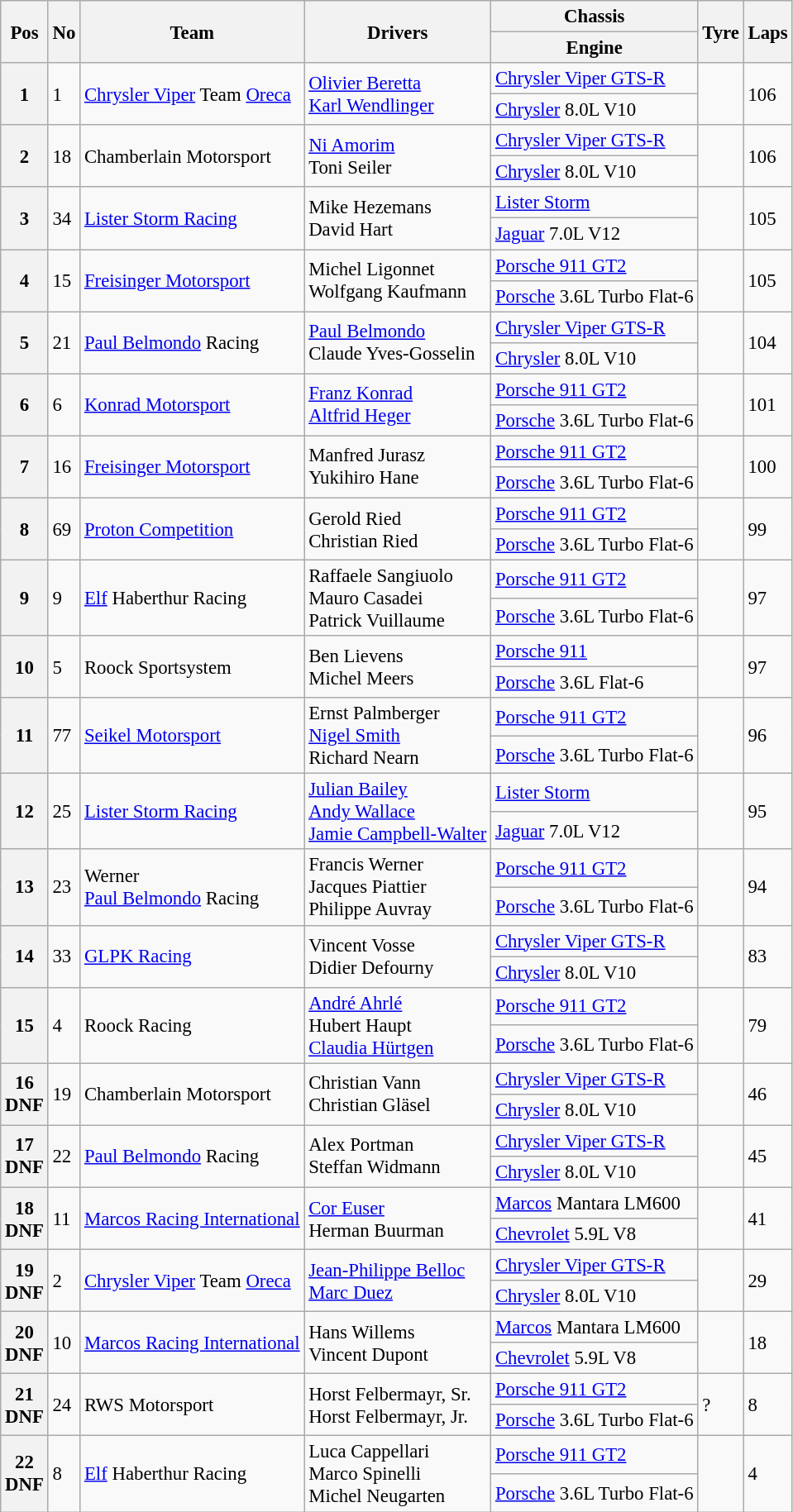<table class="wikitable" style="font-size: 95%;">
<tr>
<th rowspan=2>Pos</th>
<th rowspan=2>No</th>
<th rowspan=2>Team</th>
<th rowspan=2>Drivers</th>
<th>Chassis</th>
<th rowspan=2>Tyre</th>
<th rowspan=2>Laps</th>
</tr>
<tr>
<th>Engine</th>
</tr>
<tr>
<th rowspan=2>1</th>
<td rowspan=2>1</td>
<td rowspan=2> <a href='#'>Chrysler Viper</a> Team <a href='#'>Oreca</a></td>
<td rowspan=2> <a href='#'>Olivier Beretta</a><br> <a href='#'>Karl Wendlinger</a></td>
<td><a href='#'>Chrysler Viper GTS-R</a></td>
<td rowspan=2></td>
<td rowspan=2>106</td>
</tr>
<tr>
<td><a href='#'>Chrysler</a> 8.0L V10</td>
</tr>
<tr>
<th rowspan=2>2</th>
<td rowspan=2>18</td>
<td rowspan=2> Chamberlain Motorsport</td>
<td rowspan=2> <a href='#'>Ni Amorim</a><br> Toni Seiler</td>
<td><a href='#'>Chrysler Viper GTS-R</a></td>
<td rowspan=2></td>
<td rowspan=2>106</td>
</tr>
<tr>
<td><a href='#'>Chrysler</a> 8.0L V10</td>
</tr>
<tr>
<th rowspan=2>3</th>
<td rowspan=2>34</td>
<td rowspan=2> <a href='#'>Lister Storm Racing</a></td>
<td rowspan=2> Mike Hezemans<br> David Hart</td>
<td><a href='#'>Lister Storm</a></td>
<td rowspan=2></td>
<td rowspan=2>105</td>
</tr>
<tr>
<td><a href='#'>Jaguar</a> 7.0L V12</td>
</tr>
<tr>
<th rowspan=2>4</th>
<td rowspan=2>15</td>
<td rowspan=2> <a href='#'>Freisinger Motorsport</a></td>
<td rowspan=2> Michel Ligonnet<br> Wolfgang Kaufmann</td>
<td><a href='#'>Porsche 911 GT2</a></td>
<td rowspan=2></td>
<td rowspan=2>105</td>
</tr>
<tr>
<td><a href='#'>Porsche</a> 3.6L Turbo Flat-6</td>
</tr>
<tr>
<th rowspan=2>5</th>
<td rowspan=2>21</td>
<td rowspan=2> <a href='#'>Paul Belmondo</a> Racing</td>
<td rowspan=2> <a href='#'>Paul Belmondo</a><br> Claude Yves-Gosselin</td>
<td><a href='#'>Chrysler Viper GTS-R</a></td>
<td rowspan=2></td>
<td rowspan=2>104</td>
</tr>
<tr>
<td><a href='#'>Chrysler</a> 8.0L V10</td>
</tr>
<tr>
<th rowspan=2>6</th>
<td rowspan=2>6</td>
<td rowspan=2> <a href='#'>Konrad Motorsport</a></td>
<td rowspan=2> <a href='#'>Franz Konrad</a><br> <a href='#'>Altfrid Heger</a></td>
<td><a href='#'>Porsche 911 GT2</a></td>
<td rowspan=2></td>
<td rowspan=2>101</td>
</tr>
<tr>
<td><a href='#'>Porsche</a> 3.6L Turbo Flat-6</td>
</tr>
<tr>
<th rowspan=2>7</th>
<td rowspan=2>16</td>
<td rowspan=2> <a href='#'>Freisinger Motorsport</a></td>
<td rowspan=2> Manfred Jurasz<br> Yukihiro Hane</td>
<td><a href='#'>Porsche 911 GT2</a></td>
<td rowspan=2></td>
<td rowspan=2>100</td>
</tr>
<tr>
<td><a href='#'>Porsche</a> 3.6L Turbo Flat-6</td>
</tr>
<tr>
<th rowspan=2>8</th>
<td rowspan=2>69</td>
<td rowspan=2> <a href='#'>Proton Competition</a></td>
<td rowspan=2> Gerold Ried<br> Christian Ried</td>
<td><a href='#'>Porsche 911 GT2</a></td>
<td rowspan=2></td>
<td rowspan=2>99</td>
</tr>
<tr>
<td><a href='#'>Porsche</a> 3.6L Turbo Flat-6</td>
</tr>
<tr>
<th rowspan=2>9</th>
<td rowspan=2>9</td>
<td rowspan=2> <a href='#'>Elf</a> Haberthur Racing</td>
<td rowspan=2> Raffaele Sangiuolo<br> Mauro Casadei<br> Patrick Vuillaume</td>
<td><a href='#'>Porsche 911 GT2</a></td>
<td rowspan=2></td>
<td rowspan=2>97</td>
</tr>
<tr>
<td><a href='#'>Porsche</a> 3.6L Turbo Flat-6</td>
</tr>
<tr>
<th rowspan=2>10</th>
<td rowspan=2>5</td>
<td rowspan=2> Roock Sportsystem</td>
<td rowspan=2> Ben Lievens<br> Michel Meers</td>
<td><a href='#'>Porsche 911</a></td>
<td rowspan=2></td>
<td rowspan=2>97</td>
</tr>
<tr>
<td><a href='#'>Porsche</a> 3.6L Flat-6</td>
</tr>
<tr>
<th rowspan=2>11</th>
<td rowspan=2>77</td>
<td rowspan=2> <a href='#'>Seikel Motorsport</a></td>
<td rowspan=2> Ernst Palmberger<br> <a href='#'>Nigel Smith</a><br> Richard Nearn</td>
<td><a href='#'>Porsche 911 GT2</a></td>
<td rowspan=2></td>
<td rowspan=2>96</td>
</tr>
<tr>
<td><a href='#'>Porsche</a> 3.6L Turbo Flat-6</td>
</tr>
<tr>
<th rowspan=2>12</th>
<td rowspan=2>25</td>
<td rowspan=2> <a href='#'>Lister Storm Racing</a></td>
<td rowspan=2> <a href='#'>Julian Bailey</a><br> <a href='#'>Andy Wallace</a><br> <a href='#'>Jamie Campbell-Walter</a></td>
<td><a href='#'>Lister Storm</a></td>
<td rowspan=2></td>
<td rowspan=2>95</td>
</tr>
<tr>
<td><a href='#'>Jaguar</a> 7.0L V12</td>
</tr>
<tr>
<th rowspan=2>13</th>
<td rowspan=2>23</td>
<td rowspan=2> Werner<br> <a href='#'>Paul Belmondo</a> Racing</td>
<td rowspan=2> Francis Werner<br> Jacques Piattier<br> Philippe Auvray</td>
<td><a href='#'>Porsche 911 GT2</a></td>
<td rowspan=2></td>
<td rowspan=2>94</td>
</tr>
<tr>
<td><a href='#'>Porsche</a> 3.6L Turbo Flat-6</td>
</tr>
<tr>
<th rowspan=2>14</th>
<td rowspan=2>33</td>
<td rowspan=2> <a href='#'>GLPK Racing</a></td>
<td rowspan=2> Vincent Vosse<br> Didier Defourny</td>
<td><a href='#'>Chrysler Viper GTS-R</a></td>
<td rowspan=2></td>
<td rowspan=2>83</td>
</tr>
<tr>
<td><a href='#'>Chrysler</a> 8.0L V10</td>
</tr>
<tr>
<th rowspan=2>15</th>
<td rowspan=2>4</td>
<td rowspan=2> Roock Racing</td>
<td rowspan=2> <a href='#'>André Ahrlé</a><br> Hubert Haupt<br> <a href='#'>Claudia Hürtgen</a></td>
<td><a href='#'>Porsche 911 GT2</a></td>
<td rowspan=2></td>
<td rowspan=2>79</td>
</tr>
<tr>
<td><a href='#'>Porsche</a> 3.6L Turbo Flat-6</td>
</tr>
<tr>
<th rowspan=2>16<br>DNF</th>
<td rowspan=2>19</td>
<td rowspan=2> Chamberlain Motorsport</td>
<td rowspan=2> Christian Vann<br> Christian Gläsel</td>
<td><a href='#'>Chrysler Viper GTS-R</a></td>
<td rowspan=2></td>
<td rowspan=2>46</td>
</tr>
<tr>
<td><a href='#'>Chrysler</a> 8.0L V10</td>
</tr>
<tr>
<th rowspan=2>17<br>DNF</th>
<td rowspan=2>22</td>
<td rowspan=2> <a href='#'>Paul Belmondo</a> Racing</td>
<td rowspan=2> Alex Portman<br> Steffan Widmann</td>
<td><a href='#'>Chrysler Viper GTS-R</a></td>
<td rowspan=2></td>
<td rowspan=2>45</td>
</tr>
<tr>
<td><a href='#'>Chrysler</a> 8.0L V10</td>
</tr>
<tr>
<th rowspan=2>18<br>DNF</th>
<td rowspan=2>11</td>
<td rowspan=2> <a href='#'>Marcos Racing International</a></td>
<td rowspan=2> <a href='#'>Cor Euser</a><br> Herman Buurman</td>
<td><a href='#'>Marcos</a> Mantara LM600</td>
<td rowspan=2></td>
<td rowspan=2>41</td>
</tr>
<tr>
<td><a href='#'>Chevrolet</a> 5.9L V8</td>
</tr>
<tr>
<th rowspan=2>19<br>DNF</th>
<td rowspan=2>2</td>
<td rowspan=2> <a href='#'>Chrysler Viper</a> Team <a href='#'>Oreca</a></td>
<td rowspan=2> <a href='#'>Jean-Philippe Belloc</a><br> <a href='#'>Marc Duez</a></td>
<td><a href='#'>Chrysler Viper GTS-R</a></td>
<td rowspan=2></td>
<td rowspan=2>29</td>
</tr>
<tr>
<td><a href='#'>Chrysler</a> 8.0L V10</td>
</tr>
<tr>
<th rowspan=2>20<br>DNF</th>
<td rowspan=2>10</td>
<td rowspan=2> <a href='#'>Marcos Racing International</a></td>
<td rowspan=2> Hans Willems<br> Vincent Dupont</td>
<td><a href='#'>Marcos</a> Mantara LM600</td>
<td rowspan=2></td>
<td rowspan=2>18</td>
</tr>
<tr>
<td><a href='#'>Chevrolet</a> 5.9L V8</td>
</tr>
<tr>
<th rowspan=2>21<br>DNF</th>
<td rowspan=2>24</td>
<td rowspan=2> RWS Motorsport</td>
<td rowspan=2> Horst Felbermayr, Sr.<br> Horst Felbermayr, Jr.</td>
<td><a href='#'>Porsche 911 GT2</a></td>
<td rowspan=2>?</td>
<td rowspan=2>8</td>
</tr>
<tr>
<td><a href='#'>Porsche</a> 3.6L Turbo Flat-6</td>
</tr>
<tr>
<th rowspan=2>22<br>DNF</th>
<td rowspan=2>8</td>
<td rowspan=2> <a href='#'>Elf</a> Haberthur Racing</td>
<td rowspan=2> Luca Cappellari<br> Marco Spinelli<br> Michel Neugarten</td>
<td><a href='#'>Porsche 911 GT2</a></td>
<td rowspan=2></td>
<td rowspan=2>4</td>
</tr>
<tr>
<td><a href='#'>Porsche</a> 3.6L Turbo Flat-6</td>
</tr>
</table>
